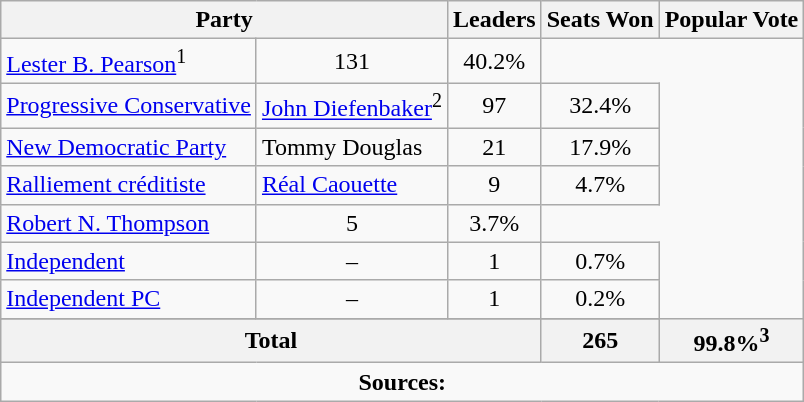<table class="wikitable">
<tr>
<th colspan="2">Party</th>
<th>Leaders</th>
<th>Seats Won</th>
<th>Popular Vote</th>
</tr>
<tr>
<td><a href='#'>Lester B. Pearson</a><sup>1</sup></td>
<td align=center>131</td>
<td align=center>40.2%</td>
</tr>
<tr>
<td><a href='#'>Progressive Conservative</a></td>
<td><a href='#'>John Diefenbaker</a><sup>2</sup></td>
<td align=center>97</td>
<td align=center>32.4%</td>
</tr>
<tr>
<td><a href='#'>New Democratic Party</a></td>
<td>Tommy Douglas</td>
<td align=center>21</td>
<td align=center>17.9%</td>
</tr>
<tr>
<td><a href='#'>Ralliement créditiste</a></td>
<td><a href='#'>Réal Caouette</a></td>
<td align=center>9</td>
<td align=center>4.7%</td>
</tr>
<tr>
<td><a href='#'>Robert N. Thompson</a></td>
<td align=center>5</td>
<td align=center>3.7%</td>
</tr>
<tr>
<td><a href='#'>Independent</a></td>
<td align=center>–</td>
<td align=center>1</td>
<td align=center>0.7%</td>
</tr>
<tr>
<td><a href='#'>Independent PC</a></td>
<td align=center>–</td>
<td align=center>1</td>
<td align=center>0.2%</td>
</tr>
<tr align=center|>
</tr>
<tr>
<th colspan=3 align=left>Total</th>
<th align=center>265</th>
<th align=center>99.8%<sup>3</sup></th>
</tr>
<tr>
<td align="center" colspan=5><strong>Sources:</strong> </td>
</tr>
</table>
